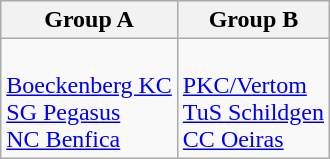<table class="wikitable collapsible collapsed">
<tr>
<th>Group A</th>
<th>Group B</th>
</tr>
<tr>
<td><br> <a href='#'>Boeckenberg KC</a><br>
 <a href='#'>SG Pegasus</a><br>
 <a href='#'>NC Benfica</a></td>
<td><br> <a href='#'>PKC/Vertom</a><br>
 <a href='#'>TuS Schildgen</a><br>
 <a href='#'>CC Oeiras</a></td>
</tr>
</table>
